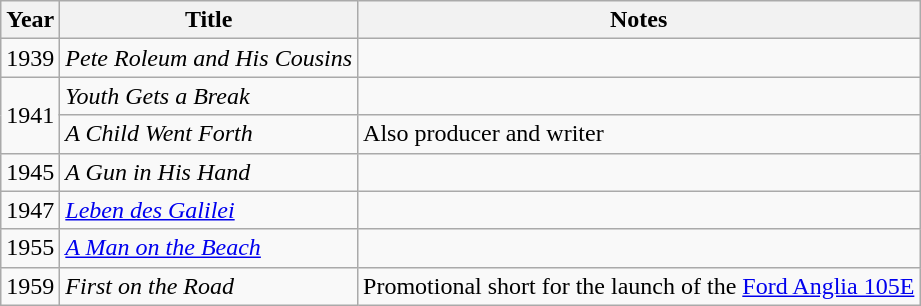<table class="wikitable">
<tr>
<th>Year</th>
<th>Title</th>
<th>Notes</th>
</tr>
<tr>
<td>1939</td>
<td><em>Pete Roleum and His Cousins</em></td>
<td></td>
</tr>
<tr>
<td rowspan=2>1941</td>
<td><em>Youth Gets a Break</em></td>
</tr>
<tr>
<td><em>A Child Went Forth</em></td>
<td>Also producer and writer</td>
</tr>
<tr>
<td>1945</td>
<td><em>A Gun in His Hand</em></td>
<td></td>
</tr>
<tr>
<td>1947</td>
<td><em><a href='#'>Leben des Galilei</a></em></td>
<td></td>
</tr>
<tr>
<td>1955</td>
<td><em><a href='#'>A Man on the Beach</a></em></td>
<td></td>
</tr>
<tr>
<td>1959</td>
<td><em>First on the Road</em></td>
<td>Promotional short for the launch of the <a href='#'>Ford Anglia 105E</a></td>
</tr>
</table>
